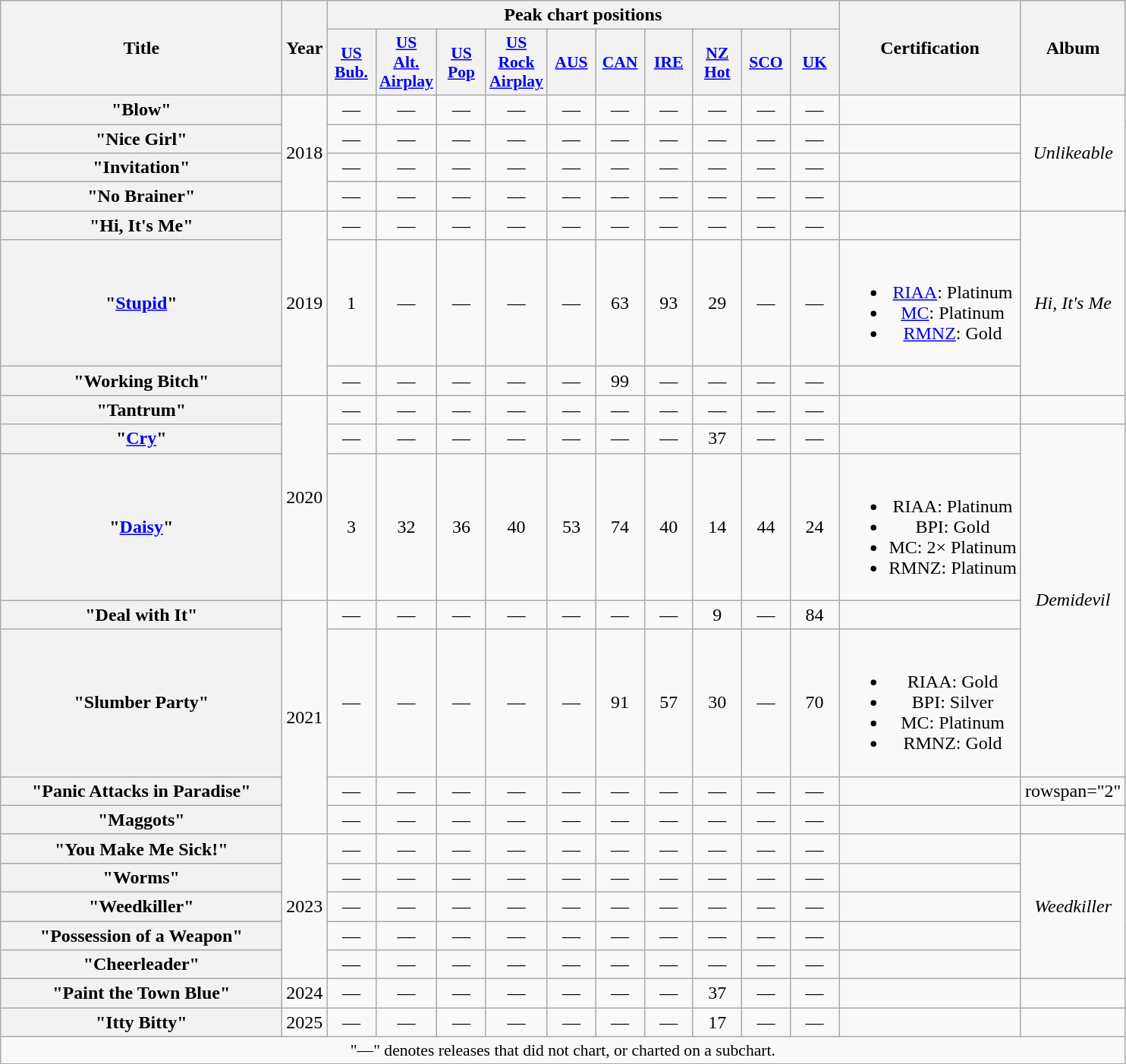<table class="wikitable plainrowheaders" style="text-align:center;">
<tr>
<th scope="col" rowspan="2" style="width:15em;">Title</th>
<th scope="col" rowspan="2">Year</th>
<th scope="col" colspan="10">Peak chart positions</th>
<th scope="col" rowspan="2">Certification</th>
<th scope="col" rowspan="2">Album</th>
</tr>
<tr>
<th scope="col" style="width:2.5em;font-size:90%;"><a href='#'>US<br>Bub.</a><br></th>
<th scope="col" style="width:2.5em;font-size:90%;"><a href='#'>US<br>Alt.<br>Airplay</a><br></th>
<th scope="col" style="width:2.5em;font-size:90%;"><a href='#'>US<br>Pop</a><br></th>
<th scope="col" style="width:2.5em;font-size:90%;"><a href='#'>US<br>Rock<br>Airplay</a><br></th>
<th scope="col" style="width:2.5em;font-size:90%;"><a href='#'>AUS</a><br></th>
<th scope="col" style="width:2.5em;font-size:90%;"><a href='#'>CAN</a><br></th>
<th scope="col" style="width:2.5em;font-size:90%;"><a href='#'>IRE</a><br></th>
<th scope="col" style="width:2.5em;font-size:90%;"><a href='#'>NZ<br>Hot</a><br></th>
<th scope="col" style="width:2.5em;font-size:90%;"><a href='#'>SCO</a><br></th>
<th scope="col" style="width:2.5em;font-size:90%;"><a href='#'>UK</a><br></th>
</tr>
<tr>
<th scope="row">"Blow"</th>
<td rowspan="4">2018</td>
<td>—</td>
<td>—</td>
<td>—</td>
<td>—</td>
<td>—</td>
<td>—</td>
<td>—</td>
<td>—</td>
<td>—</td>
<td>—</td>
<td></td>
<td rowspan="4"><em>Unlikeable</em></td>
</tr>
<tr>
<th scope="row">"Nice Girl"</th>
<td>—</td>
<td>—</td>
<td>—</td>
<td>—</td>
<td>—</td>
<td>—</td>
<td>—</td>
<td>—</td>
<td>—</td>
<td>—</td>
<td></td>
</tr>
<tr>
<th scope="row">"Invitation"<br></th>
<td>—</td>
<td>—</td>
<td>—</td>
<td>—</td>
<td>—</td>
<td>—</td>
<td>—</td>
<td>—</td>
<td>—</td>
<td>—</td>
<td></td>
</tr>
<tr>
<th scope="row">"No Brainer"</th>
<td>—</td>
<td>—</td>
<td>—</td>
<td>—</td>
<td>—</td>
<td>—</td>
<td>—</td>
<td>—</td>
<td>—</td>
<td>—</td>
<td></td>
</tr>
<tr>
<th scope="row">"Hi, It's Me"</th>
<td rowspan="3">2019</td>
<td>—</td>
<td>—</td>
<td>—</td>
<td>—</td>
<td>—</td>
<td>—</td>
<td>—</td>
<td>—</td>
<td>—</td>
<td>—</td>
<td></td>
<td rowspan="3"><em>Hi, It's Me</em></td>
</tr>
<tr>
<th scope="row">"<a href='#'>Stupid</a>"<br></th>
<td>1</td>
<td>—</td>
<td>—</td>
<td>—</td>
<td>—</td>
<td>63</td>
<td>93</td>
<td>29</td>
<td>—</td>
<td>—</td>
<td><br><ul><li><a href='#'>RIAA</a>: Platinum</li><li><a href='#'>MC</a>: Platinum</li><li><a href='#'>RMNZ</a>: Gold</li></ul></td>
</tr>
<tr>
<th scope="row">"Working Bitch"</th>
<td>—</td>
<td>—</td>
<td>—</td>
<td>—</td>
<td>—</td>
<td>99</td>
<td>—</td>
<td>—</td>
<td>—</td>
<td>—</td>
<td></td>
</tr>
<tr>
<th scope="row">"Tantrum"</th>
<td rowspan="3">2020</td>
<td>—</td>
<td>—</td>
<td>—</td>
<td>—</td>
<td>—</td>
<td>—</td>
<td>—</td>
<td>—</td>
<td>—</td>
<td>—</td>
<td></td>
<td></td>
</tr>
<tr>
<th scope="row">"<a href='#'>Cry</a>"<br></th>
<td>—</td>
<td>—</td>
<td>—</td>
<td>—</td>
<td>—</td>
<td>—</td>
<td>—</td>
<td>37</td>
<td>—</td>
<td>—</td>
<td></td>
<td rowspan="4"><em>Demidevil</em></td>
</tr>
<tr>
<th scope="row">"<a href='#'>Daisy</a>"</th>
<td>3</td>
<td>32</td>
<td>36</td>
<td>40</td>
<td>53</td>
<td>74</td>
<td>40<br></td>
<td>14</td>
<td>44</td>
<td>24</td>
<td><br><ul><li>RIAA: Platinum</li><li>BPI: Gold</li><li>MC: 2× Platinum</li><li>RMNZ: Platinum</li></ul></td>
</tr>
<tr>
<th scope="row">"Deal with It"<br></th>
<td rowspan="4">2021</td>
<td>—</td>
<td>—</td>
<td>—</td>
<td>—</td>
<td>—</td>
<td>—</td>
<td>—</td>
<td>9</td>
<td>—</td>
<td>84</td>
<td></td>
</tr>
<tr>
<th scope="row">"Slumber Party"<br></th>
<td>—</td>
<td>—</td>
<td>—</td>
<td>—</td>
<td>—</td>
<td>91</td>
<td>57</td>
<td>30</td>
<td>—</td>
<td>70</td>
<td><br><ul><li>RIAA: Gold</li><li>BPI: Silver</li><li>MC: Platinum</li><li>RMNZ: Gold</li></ul></td>
</tr>
<tr>
<th scope="row">"Panic Attacks in Paradise"</th>
<td>—</td>
<td>—</td>
<td>—</td>
<td>—</td>
<td>—</td>
<td>—</td>
<td>—</td>
<td>—</td>
<td>—</td>
<td>—</td>
<td></td>
<td>rowspan="2" </td>
</tr>
<tr>
<th scope="row">"Maggots"</th>
<td>—</td>
<td>—</td>
<td>—</td>
<td>—</td>
<td>—</td>
<td>—</td>
<td>—</td>
<td>—</td>
<td>—</td>
<td>—</td>
<td></td>
</tr>
<tr>
<th scope="row">"You Make Me Sick!"</th>
<td rowspan="5">2023</td>
<td>—</td>
<td>—</td>
<td>—</td>
<td>—</td>
<td>—</td>
<td>—</td>
<td>—</td>
<td>—</td>
<td>—</td>
<td>—</td>
<td></td>
<td rowspan="5"><em>Weedkiller</em></td>
</tr>
<tr>
<th scope="row">"Worms"</th>
<td>—</td>
<td>—</td>
<td>—</td>
<td>—</td>
<td>—</td>
<td>—</td>
<td>—</td>
<td>—</td>
<td>—</td>
<td>—</td>
<td></td>
</tr>
<tr>
<th scope="row">"Weedkiller"</th>
<td>—</td>
<td>—</td>
<td>—</td>
<td>—</td>
<td>—</td>
<td>—</td>
<td>—</td>
<td>—</td>
<td>—</td>
<td>—</td>
<td></td>
</tr>
<tr>
<th scope="row">"Possession of a Weapon"</th>
<td>—</td>
<td>—</td>
<td>—</td>
<td>—</td>
<td>—</td>
<td>—</td>
<td>—</td>
<td>—</td>
<td>—</td>
<td>—</td>
<td></td>
</tr>
<tr>
<th scope="row">"Cheerleader"</th>
<td>—</td>
<td>—</td>
<td>—</td>
<td>—</td>
<td>—</td>
<td>—</td>
<td>—</td>
<td>—</td>
<td>—</td>
<td>—</td>
<td></td>
</tr>
<tr>
<th scope="row">"Paint the Town Blue"</th>
<td>2024</td>
<td>—</td>
<td>—</td>
<td>—</td>
<td>—</td>
<td>—</td>
<td>—</td>
<td>—</td>
<td>37</td>
<td>—</td>
<td>—</td>
<td></td>
<td></td>
</tr>
<tr>
<th scope="row">"Itty Bitty"</th>
<td>2025</td>
<td>—</td>
<td>—</td>
<td>—</td>
<td>—</td>
<td>—</td>
<td>—</td>
<td>—</td>
<td>17</td>
<td>—</td>
<td>—</td>
<td></td>
<td></td>
</tr>
<tr>
<td colspan="14" style="font-size:90%">"—" denotes releases that did not chart, or charted on a subchart.</td>
</tr>
</table>
